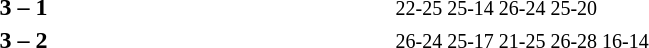<table>
<tr>
<th width=200></th>
<th width=80></th>
<th width=200></th>
<th width=220></th>
</tr>
<tr>
<td align=right><strong></strong></td>
<td align=center><strong>3 – 1</strong></td>
<td></td>
<td><small>22-25 25-14 26-24 25-20</small></td>
</tr>
<tr>
<td align=right><strong></strong></td>
<td align=center><strong>3 – 2</strong></td>
<td></td>
<td><small>26-24 25-17 21-25 26-28 16-14</small></td>
</tr>
</table>
